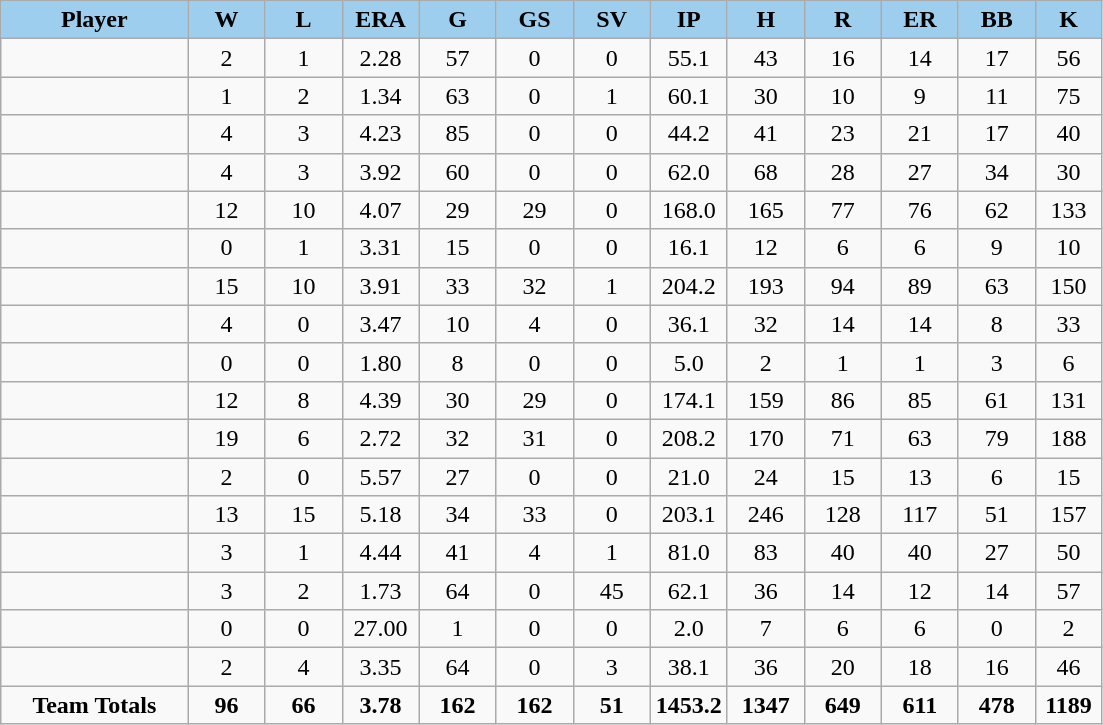<table class="wikitable sortable">
<tr>
<th style="background:#9eceee; width:17%;">Player</th>
<th style="background:#9eceee; width:7%;">W</th>
<th style="background:#9eceee; width:7%;">L</th>
<th style="background:#9eceee; width:7%;">ERA</th>
<th style="background:#9eceee; width:7%;">G</th>
<th style="background:#9eceee; width:7%;">GS</th>
<th style="background:#9eceee; width:7%;">SV</th>
<th style="background:#9eceee; width:7%;">IP</th>
<th style="background:#9eceee; width:7%;">H</th>
<th style="background:#9eceee; width:7%;">R</th>
<th style="background:#9eceee; width:7%;">ER</th>
<th style="background:#9eceee; width:7%;">BB</th>
<th style="background:#9eceee; width:7%;">K</th>
</tr>
<tr style="text-align:center;">
<td></td>
<td>2</td>
<td>1</td>
<td>2.28</td>
<td>57</td>
<td>0</td>
<td>0</td>
<td>55.1</td>
<td>43</td>
<td>16</td>
<td>14</td>
<td>17</td>
<td>56</td>
</tr>
<tr style="text-align:center;">
<td></td>
<td>1</td>
<td>2</td>
<td>1.34</td>
<td>63</td>
<td>0</td>
<td>1</td>
<td>60.1</td>
<td>30</td>
<td>10</td>
<td>9</td>
<td>11</td>
<td>75</td>
</tr>
<tr style="text-align:center;">
<td></td>
<td>4</td>
<td>3</td>
<td>4.23</td>
<td>85</td>
<td>0</td>
<td>0</td>
<td>44.2</td>
<td>41</td>
<td>23</td>
<td>21</td>
<td>17</td>
<td>40</td>
</tr>
<tr style="text-align:center;">
<td></td>
<td>4</td>
<td>3</td>
<td>3.92</td>
<td>60</td>
<td>0</td>
<td>0</td>
<td>62.0</td>
<td>68</td>
<td>28</td>
<td>27</td>
<td>34</td>
<td>30</td>
</tr>
<tr style="text-align:center;">
<td></td>
<td>12</td>
<td>10</td>
<td>4.07</td>
<td>29</td>
<td>29</td>
<td>0</td>
<td>168.0</td>
<td>165</td>
<td>77</td>
<td>76</td>
<td>62</td>
<td>133</td>
</tr>
<tr style="text-align:center;">
<td></td>
<td>0</td>
<td>1</td>
<td>3.31</td>
<td>15</td>
<td>0</td>
<td>0</td>
<td>16.1</td>
<td>12</td>
<td>6</td>
<td>6</td>
<td>9</td>
<td>10</td>
</tr>
<tr style="text-align:center;">
<td></td>
<td>15</td>
<td>10</td>
<td>3.91</td>
<td>33</td>
<td>32</td>
<td>1</td>
<td>204.2</td>
<td>193</td>
<td>94</td>
<td>89</td>
<td>63</td>
<td>150</td>
</tr>
<tr style="text-align:center;">
<td></td>
<td>4</td>
<td>0</td>
<td>3.47</td>
<td>10</td>
<td>4</td>
<td>0</td>
<td>36.1</td>
<td>32</td>
<td>14</td>
<td>14</td>
<td>8</td>
<td>33</td>
</tr>
<tr style="text-align:center;">
<td></td>
<td>0</td>
<td>0</td>
<td>1.80</td>
<td>8</td>
<td>0</td>
<td>0</td>
<td>5.0</td>
<td>2</td>
<td>1</td>
<td>1</td>
<td>3</td>
<td>6</td>
</tr>
<tr style="text-align:center;">
<td></td>
<td>12</td>
<td>8</td>
<td>4.39</td>
<td>30</td>
<td>29</td>
<td>0</td>
<td>174.1</td>
<td>159</td>
<td>86</td>
<td>85</td>
<td>61</td>
<td>131</td>
</tr>
<tr style="text-align:center;">
<td></td>
<td>19</td>
<td>6</td>
<td>2.72</td>
<td>32</td>
<td>31</td>
<td>0</td>
<td>208.2</td>
<td>170</td>
<td>71</td>
<td>63</td>
<td>79</td>
<td>188</td>
</tr>
<tr style="text-align:center;">
<td></td>
<td>2</td>
<td>0</td>
<td>5.57</td>
<td>27</td>
<td>0</td>
<td>0</td>
<td>21.0</td>
<td>24</td>
<td>15</td>
<td>13</td>
<td>6</td>
<td>15</td>
</tr>
<tr style="text-align:center;">
<td></td>
<td>13</td>
<td>15</td>
<td>5.18</td>
<td>34</td>
<td>33</td>
<td>0</td>
<td>203.1</td>
<td>246</td>
<td>128</td>
<td>117</td>
<td>51</td>
<td>157</td>
</tr>
<tr style="text-align:center;">
<td></td>
<td>3</td>
<td>1</td>
<td>4.44</td>
<td>41</td>
<td>4</td>
<td>1</td>
<td>81.0</td>
<td>83</td>
<td>40</td>
<td>40</td>
<td>27</td>
<td>50</td>
</tr>
<tr style="text-align:center;">
<td></td>
<td>3</td>
<td>2</td>
<td>1.73</td>
<td>64</td>
<td>0</td>
<td>45</td>
<td>62.1</td>
<td>36</td>
<td>14</td>
<td>12</td>
<td>14</td>
<td>57</td>
</tr>
<tr style="text-align:center;">
<td></td>
<td>0</td>
<td>0</td>
<td>27.00</td>
<td>1</td>
<td>0</td>
<td>0</td>
<td>2.0</td>
<td>7</td>
<td>6</td>
<td>6</td>
<td>0</td>
<td>2</td>
</tr>
<tr style="text-align:center;">
<td></td>
<td>2</td>
<td>4</td>
<td>3.35</td>
<td>64</td>
<td>0</td>
<td>3</td>
<td>38.1</td>
<td>36</td>
<td>20</td>
<td>18</td>
<td>16</td>
<td>46</td>
</tr>
<tr style="text-align:center;">
<td><strong>Team Totals</strong></td>
<td><strong>96</strong></td>
<td><strong>66</strong></td>
<td><strong>3.78</strong></td>
<td><strong>162</strong></td>
<td><strong>162</strong></td>
<td><strong>51</strong></td>
<td><strong>1453.2</strong></td>
<td><strong>1347</strong></td>
<td><strong>649</strong></td>
<td><strong>611</strong></td>
<td><strong>478</strong></td>
<td><strong>1189</strong></td>
</tr>
</table>
